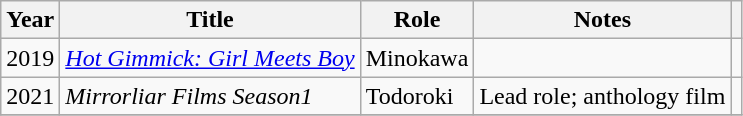<table class="wikitable sortable plainrowheaders">
<tr>
<th scope="col">Year</th>
<th scope="col">Title</th>
<th scope="col">Role</th>
<th scope="col" class="unsortable">Notes</th>
<th scope="col" class="unsortable"></th>
</tr>
<tr>
<td>2019</td>
<td><em><a href='#'>Hot Gimmick: Girl Meets Boy</a></em></td>
<td>Minokawa</td>
<td></td>
<td></td>
</tr>
<tr>
<td>2021</td>
<td><em>Mirrorliar Films Season1</em></td>
<td>Todoroki</td>
<td>Lead role; anthology film</td>
<td></td>
</tr>
<tr>
</tr>
</table>
